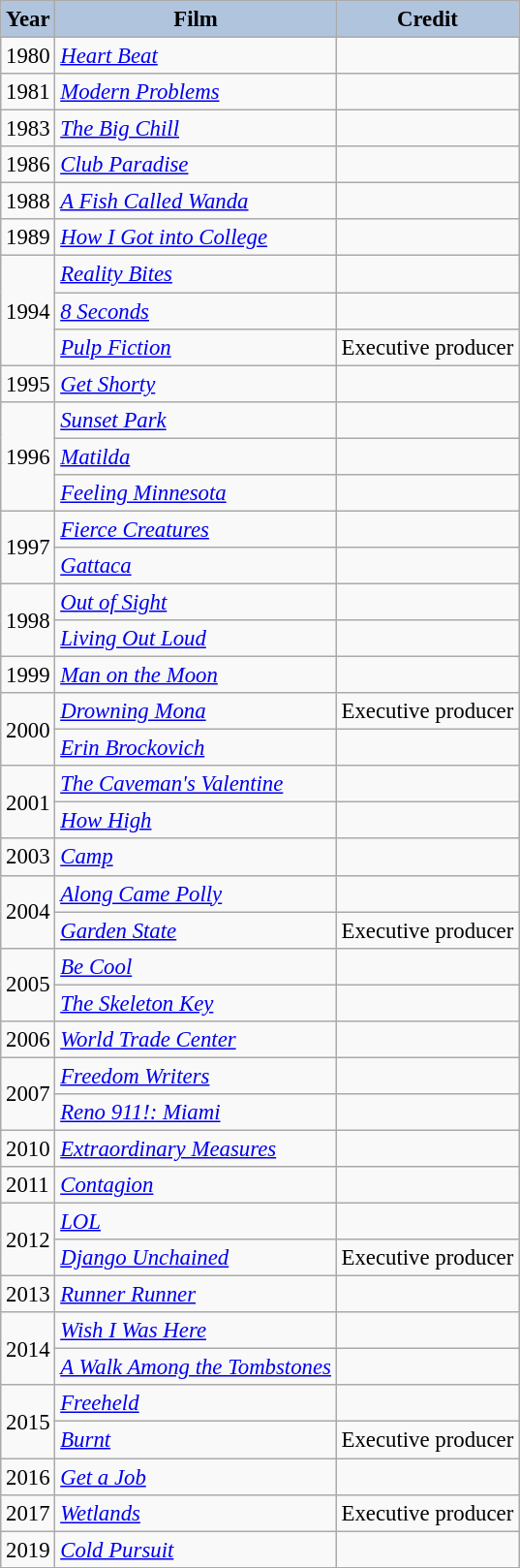<table class="wikitable" style="font-size:95%;">
<tr>
<th style="background:#B0C4DE;">Year</th>
<th style="background:#B0C4DE;">Film</th>
<th style="background:#B0C4DE;">Credit</th>
</tr>
<tr>
<td>1980</td>
<td><em><a href='#'>Heart Beat</a></em></td>
<td></td>
</tr>
<tr>
<td>1981</td>
<td><em><a href='#'>Modern Problems</a></em></td>
<td></td>
</tr>
<tr>
<td>1983</td>
<td><em><a href='#'>The Big Chill</a></em></td>
<td></td>
</tr>
<tr>
<td>1986</td>
<td><em><a href='#'>Club Paradise</a></em></td>
<td></td>
</tr>
<tr>
<td>1988</td>
<td><em><a href='#'>A Fish Called Wanda</a></em></td>
<td></td>
</tr>
<tr>
<td>1989</td>
<td><em><a href='#'>How I Got into College</a></em></td>
<td></td>
</tr>
<tr>
<td rowspan=3>1994</td>
<td><em><a href='#'>Reality Bites</a></em></td>
<td></td>
</tr>
<tr>
<td><em><a href='#'>8 Seconds</a></em></td>
<td></td>
</tr>
<tr>
<td><em><a href='#'>Pulp Fiction</a></em></td>
<td>Executive producer</td>
</tr>
<tr>
<td>1995</td>
<td><em><a href='#'>Get Shorty</a></em></td>
<td></td>
</tr>
<tr>
<td rowspan=3>1996</td>
<td><em><a href='#'>Sunset Park</a></em></td>
<td></td>
</tr>
<tr>
<td><em><a href='#'>Matilda</a></em></td>
<td></td>
</tr>
<tr>
<td><em><a href='#'>Feeling Minnesota</a></em></td>
<td></td>
</tr>
<tr>
<td rowspan=2>1997</td>
<td><em><a href='#'>Fierce Creatures</a></em></td>
<td></td>
</tr>
<tr>
<td><em><a href='#'>Gattaca</a></em></td>
<td></td>
</tr>
<tr>
<td rowspan=2>1998</td>
<td><em><a href='#'>Out of Sight</a></em></td>
<td></td>
</tr>
<tr>
<td><em><a href='#'>Living Out Loud</a></em></td>
<td></td>
</tr>
<tr>
<td>1999</td>
<td><em><a href='#'>Man on the Moon</a></em></td>
<td></td>
</tr>
<tr>
<td rowspan=2>2000</td>
<td><em><a href='#'>Drowning Mona</a></em></td>
<td>Executive producer</td>
</tr>
<tr>
<td><em><a href='#'>Erin Brockovich</a></em></td>
<td></td>
</tr>
<tr>
<td rowspan=2>2001</td>
<td><em><a href='#'>The Caveman's Valentine</a></em></td>
<td></td>
</tr>
<tr>
<td><em><a href='#'>How High</a></em></td>
<td></td>
</tr>
<tr>
<td>2003</td>
<td><em><a href='#'>Camp</a></em></td>
<td></td>
</tr>
<tr>
<td rowspan=2>2004</td>
<td><em><a href='#'>Along Came Polly</a></em></td>
<td></td>
</tr>
<tr>
<td><em><a href='#'>Garden State</a></em></td>
<td>Executive producer</td>
</tr>
<tr>
<td rowspan=2>2005</td>
<td><em><a href='#'>Be Cool</a></em></td>
<td></td>
</tr>
<tr>
<td><em><a href='#'>The Skeleton Key</a></em></td>
<td></td>
</tr>
<tr>
<td>2006</td>
<td><em><a href='#'>World Trade Center</a></em></td>
<td></td>
</tr>
<tr>
<td rowspan=2>2007</td>
<td><em><a href='#'>Freedom Writers</a></em></td>
<td></td>
</tr>
<tr>
<td><em><a href='#'>Reno 911!: Miami</a></em></td>
<td></td>
</tr>
<tr>
<td>2010</td>
<td><em><a href='#'>Extraordinary Measures</a></em></td>
<td></td>
</tr>
<tr>
<td>2011</td>
<td><em><a href='#'>Contagion</a></em></td>
<td></td>
</tr>
<tr>
<td rowspan=2>2012</td>
<td><em><a href='#'>LOL</a></em></td>
<td></td>
</tr>
<tr>
<td><em><a href='#'>Django Unchained</a></em></td>
<td>Executive producer</td>
</tr>
<tr>
<td>2013</td>
<td><em><a href='#'>Runner Runner</a></em></td>
<td></td>
</tr>
<tr>
<td rowspan=2>2014</td>
<td><em><a href='#'>Wish I Was Here</a></em></td>
<td></td>
</tr>
<tr>
<td><em><a href='#'>A Walk Among the Tombstones</a></em></td>
<td></td>
</tr>
<tr>
<td rowspan=2>2015</td>
<td><em><a href='#'>Freeheld</a></em></td>
<td></td>
</tr>
<tr>
<td><em><a href='#'>Burnt</a></em></td>
<td>Executive producer</td>
</tr>
<tr>
<td>2016</td>
<td><em><a href='#'>Get a Job</a></em></td>
<td></td>
</tr>
<tr>
<td>2017</td>
<td><em><a href='#'>Wetlands</a></em></td>
<td>Executive producer</td>
</tr>
<tr>
<td>2019</td>
<td><em><a href='#'>Cold Pursuit</a></em></td>
<td></td>
</tr>
</table>
